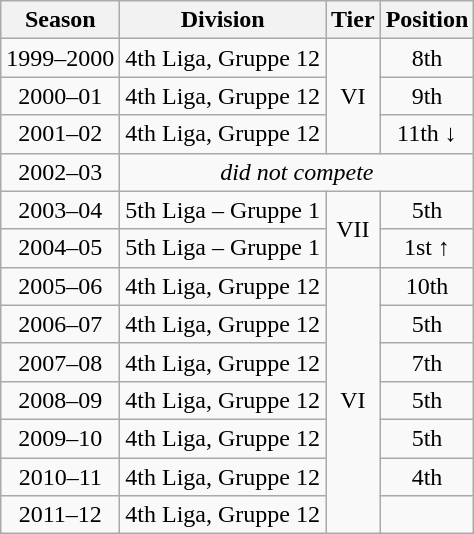<table class="wikitable">
<tr>
<th>Season</th>
<th>Division</th>
<th>Tier</th>
<th>Position</th>
</tr>
<tr align="center">
<td>1999–2000</td>
<td align="left">4th Liga, Gruppe 12</td>
<td rowspan=3>VI</td>
<td>8th</td>
</tr>
<tr align="center">
<td>2000–01</td>
<td align="left">4th Liga, Gruppe 12</td>
<td>9th</td>
</tr>
<tr align="center">
<td>2001–02</td>
<td align="left">4th Liga, Gruppe 12</td>
<td>11th ↓</td>
</tr>
<tr align="center">
<td>2002–03</td>
<td colspan=3><em>did not compete</em></td>
</tr>
<tr align="center">
<td>2003–04</td>
<td align="left">5th Liga – Gruppe 1</td>
<td rowspan=2>VII</td>
<td>5th</td>
</tr>
<tr align="center">
<td>2004–05</td>
<td align="left">5th Liga – Gruppe 1</td>
<td>1st ↑</td>
</tr>
<tr align="center">
<td>2005–06</td>
<td align="left">4th Liga, Gruppe 12</td>
<td rowspan=7>VI</td>
<td>10th</td>
</tr>
<tr align="center">
<td>2006–07</td>
<td align="left">4th Liga, Gruppe 12</td>
<td>5th</td>
</tr>
<tr align="center">
<td>2007–08</td>
<td align="left">4th Liga, Gruppe 12</td>
<td>7th</td>
</tr>
<tr align="center">
<td>2008–09</td>
<td align="left">4th Liga, Gruppe 12</td>
<td>5th</td>
</tr>
<tr align="center">
<td>2009–10</td>
<td align="left">4th Liga, Gruppe 12</td>
<td>5th</td>
</tr>
<tr align="center">
<td>2010–11</td>
<td align="left">4th Liga, Gruppe 12</td>
<td>4th</td>
</tr>
<tr align="center">
<td>2011–12</td>
<td align="left">4th Liga, Gruppe 12</td>
<td></td>
</tr>
</table>
